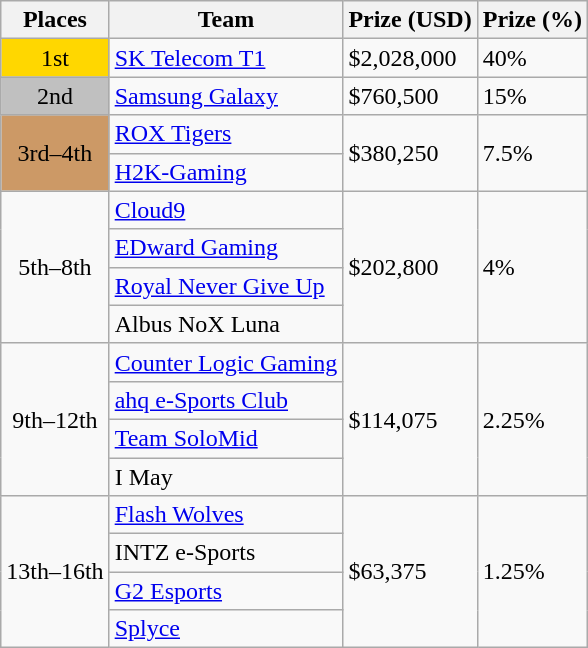<table class="wikitable" style="text-align:left">
<tr>
<th>Places</th>
<th>Team</th>
<th>Prize (USD)</th>
<th>Prize (%)</th>
</tr>
<tr>
<td style="text-align:center; background:gold;">1st</td>
<td> <a href='#'>SK Telecom T1</a></td>
<td>$2,028,000</td>
<td>40%</td>
</tr>
<tr>
<td style="text-align:center; background:silver;">2nd</td>
<td> <a href='#'>Samsung Galaxy</a></td>
<td>$760,500</td>
<td>15%</td>
</tr>
<tr>
<td rowspan="2" style="text-align:center; background:#c96;">3rd–4th</td>
<td> <a href='#'>ROX Tigers</a></td>
<td rowspan="2">$380,250</td>
<td rowspan="2">7.5%</td>
</tr>
<tr>
<td> <a href='#'>H2K-Gaming</a></td>
</tr>
<tr>
<td rowspan="4" style="text-align:center">5th–8th</td>
<td> <a href='#'>Cloud9</a></td>
<td rowspan="4">$202,800</td>
<td rowspan="4">4%</td>
</tr>
<tr>
<td> <a href='#'>EDward Gaming</a></td>
</tr>
<tr>
<td> <a href='#'>Royal Never Give Up</a></td>
</tr>
<tr>
<td> Albus NoX Luna</td>
</tr>
<tr>
<td rowspan="4" style="text-align:center">9th–12th</td>
<td> <a href='#'>Counter Logic Gaming</a></td>
<td rowspan="4">$114,075</td>
<td rowspan="4">2.25%</td>
</tr>
<tr>
<td> <a href='#'>ahq e-Sports Club</a></td>
</tr>
<tr>
<td> <a href='#'>Team SoloMid</a></td>
</tr>
<tr>
<td> I May</td>
</tr>
<tr>
<td rowspan="4">13th–16th</td>
<td> <a href='#'>Flash Wolves</a></td>
<td rowspan="4">$63,375</td>
<td rowspan="4">1.25%</td>
</tr>
<tr>
<td> INTZ e-Sports</td>
</tr>
<tr>
<td> <a href='#'>G2 Esports</a></td>
</tr>
<tr>
<td> <a href='#'>Splyce</a></td>
</tr>
</table>
